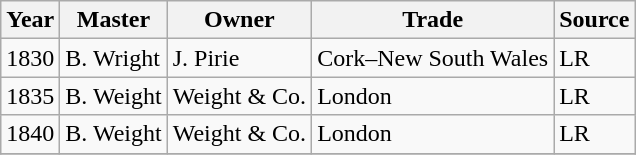<table class="sortable wikitable">
<tr>
<th>Year</th>
<th>Master</th>
<th>Owner</th>
<th>Trade</th>
<th>Source</th>
</tr>
<tr>
<td>1830</td>
<td>B. Wright</td>
<td>J. Pirie</td>
<td>Cork–New South Wales</td>
<td>LR</td>
</tr>
<tr>
<td>1835</td>
<td>B. Weight</td>
<td>Weight & Co.</td>
<td>London</td>
<td>LR</td>
</tr>
<tr>
<td>1840</td>
<td>B. Weight</td>
<td>Weight & Co.</td>
<td>London</td>
<td>LR</td>
</tr>
<tr>
</tr>
</table>
